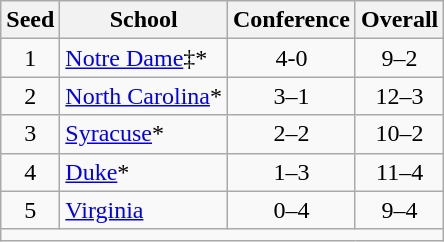<table class="wikitable" style="text-align:center">
<tr>
<th>Seed</th>
<th>School</th>
<th>Conference</th>
<th>Overall</th>
</tr>
<tr>
<td>1</td>
<td align=left><a href='#'>Notre Dame</a>‡*</td>
<td>4-0</td>
<td>9–2</td>
</tr>
<tr>
<td>2</td>
<td align=left><a href='#'>North Carolina</a>*</td>
<td>3–1</td>
<td>12–3</td>
</tr>
<tr>
<td>3</td>
<td align=left><a href='#'>Syracuse</a>*</td>
<td>2–2</td>
<td>10–2</td>
</tr>
<tr>
<td>4</td>
<td align=left><a href='#'>Duke</a>*</td>
<td>1–3</td>
<td>11–4</td>
</tr>
<tr>
<td>5</td>
<td align=left><a href='#'>Virginia</a></td>
<td>0–4</td>
<td>9–4</td>
</tr>
<tr>
<td colspan=4 align=left></td>
</tr>
</table>
